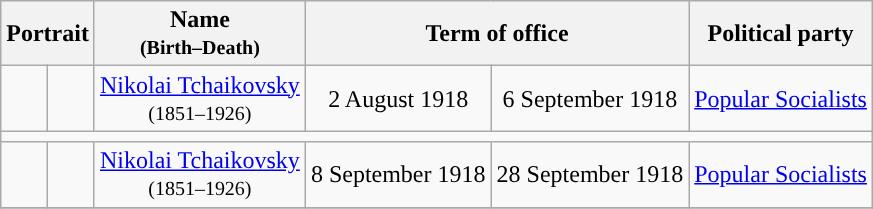<table class="wikitable" style="text-align:center">
<tr>
<th colspan=2>Portrait</th>
<th>Name<br><small>(Birth–Death)</small></th>
<th colspan=2>Term of office</th>
<th>Political party</th>
</tr>
<tr>
<td style="background:"></td>
<td></td>
<td scope="row" style="font-weight:normal;"><a href='#'>Nikolai Tchaikovsky</a><br><small>(1851–1926)</small></td>
<td>2 August 1918</td>
<td>6 September 1918</td>
<td><a href='#'>Popular Socialists</a></td>
</tr>
<tr>
<td colspan=6></td>
</tr>
<tr>
<td style="background:"></td>
<td></td>
<td scope="row" style="font-weight:normal;"><a href='#'>Nikolai Tchaikovsky</a><br><small>(1851–1926)</small></td>
<td>8 September 1918</td>
<td>28 September 1918</td>
<td><a href='#'>Popular Socialists</a></td>
</tr>
<tr>
</tr>
</table>
